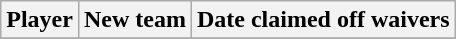<table class="wikitable">
<tr>
<th>Player</th>
<th>New team</th>
<th>Date claimed off waivers</th>
</tr>
<tr>
</tr>
</table>
